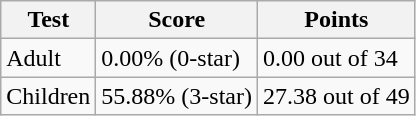<table class="wikitable">
<tr>
<th>Test</th>
<th>Score</th>
<th>Points</th>
</tr>
<tr>
<td>Adult</td>
<td>0.00% (0-star)</td>
<td>0.00 out of 34</td>
</tr>
<tr>
<td>Children</td>
<td>55.88% (3-star)</td>
<td>27.38 out of 49</td>
</tr>
</table>
